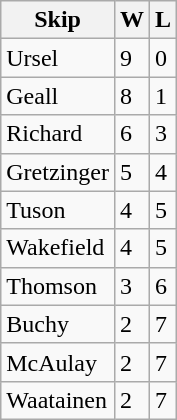<table class="wikitable">
<tr>
<th>Skip</th>
<th>W</th>
<th>L</th>
</tr>
<tr>
<td>Ursel</td>
<td>9</td>
<td>0</td>
</tr>
<tr>
<td>Geall</td>
<td>8</td>
<td>1</td>
</tr>
<tr>
<td>Richard</td>
<td>6</td>
<td>3</td>
</tr>
<tr>
<td>Gretzinger</td>
<td>5</td>
<td>4</td>
</tr>
<tr>
<td>Tuson</td>
<td>4</td>
<td>5</td>
</tr>
<tr>
<td>Wakefield</td>
<td>4</td>
<td>5</td>
</tr>
<tr>
<td>Thomson</td>
<td>3</td>
<td>6</td>
</tr>
<tr>
<td>Buchy</td>
<td>2</td>
<td>7</td>
</tr>
<tr>
<td>McAulay</td>
<td>2</td>
<td>7</td>
</tr>
<tr>
<td>Waatainen</td>
<td>2</td>
<td>7</td>
</tr>
</table>
